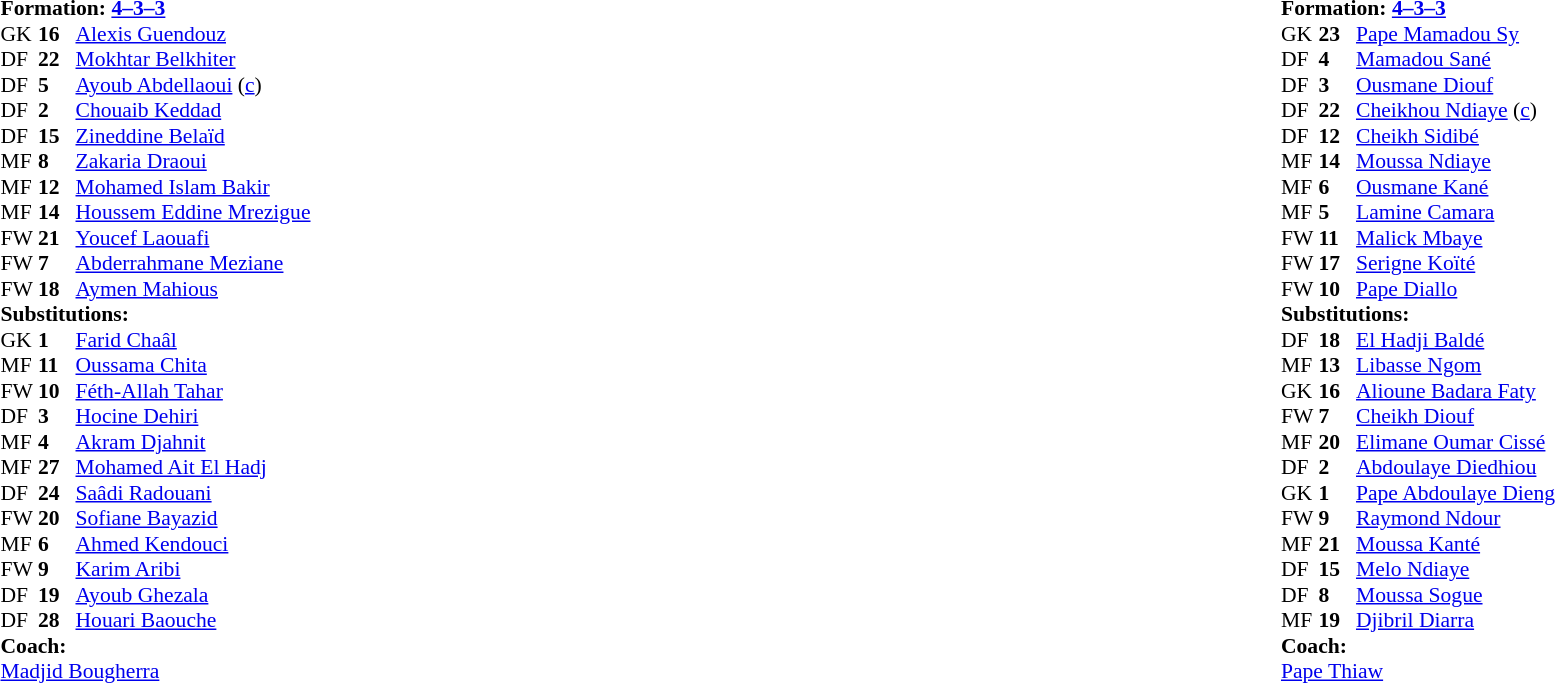<table width="100%">
<tr>
<td valign="top" width="40%"><br><table style="font-size:90%" cellspacing="0" cellpadding="0">
<tr>
<td colspan=4><strong>Formation: <a href='#'>4–3–3</a></strong></td>
</tr>
<tr>
<th width=25></th>
<th width=25></th>
</tr>
<tr>
<td>GK</td>
<td><strong>16</strong></td>
<td><a href='#'>Alexis Guendouz</a></td>
</tr>
<tr>
<td>DF</td>
<td><strong>22</strong></td>
<td><a href='#'>Mokhtar Belkhiter</a></td>
</tr>
<tr>
<td>DF</td>
<td><strong>5</strong></td>
<td><a href='#'>Ayoub Abdellaoui</a> (<a href='#'>c</a>)</td>
</tr>
<tr>
<td>DF</td>
<td><strong>2</strong></td>
<td><a href='#'>Chouaib Keddad</a></td>
</tr>
<tr>
<td>DF</td>
<td><strong>15</strong></td>
<td><a href='#'>Zineddine Belaïd</a></td>
</tr>
<tr>
<td>MF</td>
<td><strong>8</strong></td>
<td><a href='#'>Zakaria Draoui</a></td>
</tr>
<tr>
<td>MF</td>
<td><strong>12</strong></td>
<td><a href='#'>Mohamed Islam Bakir</a></td>
<td></td>
<td></td>
</tr>
<tr>
<td>MF</td>
<td><strong>14</strong></td>
<td><a href='#'>Houssem Eddine Mrezigue</a></td>
<td></td>
<td></td>
</tr>
<tr>
<td>FW</td>
<td><strong>21</strong></td>
<td><a href='#'>Youcef Laouafi</a></td>
</tr>
<tr>
<td>FW</td>
<td><strong>7</strong></td>
<td><a href='#'>Abderrahmane Meziane</a></td>
<td></td>
<td></td>
</tr>
<tr>
<td>FW</td>
<td><strong>18</strong></td>
<td><a href='#'>Aymen Mahious</a></td>
<td></td>
</tr>
<tr>
<td colspan=3><strong>Substitutions:</strong></td>
</tr>
<tr>
<td>GK</td>
<td><strong>1</strong></td>
<td><a href='#'>Farid Chaâl</a></td>
</tr>
<tr>
<td>MF</td>
<td><strong>11</strong></td>
<td><a href='#'>Oussama Chita</a></td>
</tr>
<tr>
<td>FW</td>
<td><strong>10</strong></td>
<td><a href='#'>Féth-Allah Tahar</a></td>
</tr>
<tr>
<td>DF</td>
<td><strong>3</strong></td>
<td><a href='#'>Hocine Dehiri</a></td>
</tr>
<tr>
<td>MF</td>
<td><strong>4</strong></td>
<td><a href='#'>Akram Djahnit</a></td>
<td></td>
<td></td>
</tr>
<tr>
<td>MF</td>
<td><strong>27</strong></td>
<td><a href='#'>Mohamed Ait El Hadj</a></td>
</tr>
<tr>
<td>DF</td>
<td><strong>24</strong></td>
<td><a href='#'>Saâdi Radouani</a></td>
</tr>
<tr>
<td>FW</td>
<td><strong>20</strong></td>
<td><a href='#'>Sofiane Bayazid</a></td>
<td></td>
<td></td>
</tr>
<tr>
<td>MF</td>
<td><strong>6</strong></td>
<td><a href='#'>Ahmed Kendouci</a></td>
<td></td>
<td></td>
</tr>
<tr>
<td>FW</td>
<td><strong>9</strong></td>
<td><a href='#'>Karim Aribi</a></td>
</tr>
<tr>
<td>DF</td>
<td><strong>19</strong></td>
<td><a href='#'>Ayoub Ghezala</a></td>
</tr>
<tr>
<td>DF</td>
<td><strong>28</strong></td>
<td><a href='#'>Houari Baouche</a></td>
</tr>
<tr>
<td colspan=3><strong>Coach:</strong></td>
</tr>
<tr>
<td colspan=3> <a href='#'>Madjid Bougherra</a></td>
</tr>
</table>
</td>
<td valign="top"></td>
<td valign="top" width="50%"><br><table style="font-size:90%; margin:auto" cellspacing="0" cellpadding="0">
<tr>
<td colspan=4><strong>Formation: <a href='#'>4–3–3</a></strong></td>
</tr>
<tr>
<th width=25></th>
<th width=25></th>
</tr>
<tr>
<td>GK</td>
<td><strong>23</strong></td>
<td><a href='#'>Pape Mamadou Sy</a></td>
</tr>
<tr>
<td>DF</td>
<td><strong>4</strong></td>
<td><a href='#'>Mamadou Sané</a></td>
<td></td>
</tr>
<tr>
<td>DF</td>
<td><strong>3</strong></td>
<td><a href='#'>Ousmane Diouf</a></td>
</tr>
<tr>
<td>DF</td>
<td><strong>22</strong></td>
<td><a href='#'>Cheikhou Ndiaye</a> (<a href='#'>c</a>)</td>
</tr>
<tr>
<td>DF</td>
<td><strong>12</strong></td>
<td><a href='#'>Cheikh Sidibé</a></td>
<td></td>
</tr>
<tr>
<td>MF</td>
<td><strong>14</strong></td>
<td><a href='#'>Moussa Ndiaye</a></td>
</tr>
<tr>
<td>MF</td>
<td><strong>6</strong></td>
<td><a href='#'>Ousmane Kané</a></td>
</tr>
<tr>
<td>MF</td>
<td><strong>5</strong></td>
<td><a href='#'>Lamine Camara</a></td>
<td></td>
</tr>
<tr>
<td>FW</td>
<td><strong>11</strong></td>
<td><a href='#'>Malick Mbaye</a></td>
<td></td>
<td></td>
</tr>
<tr>
<td>FW</td>
<td><strong>17</strong></td>
<td><a href='#'>Serigne Koïté</a></td>
<td></td>
<td></td>
</tr>
<tr>
<td>FW</td>
<td><strong>10</strong></td>
<td><a href='#'>Pape Diallo</a></td>
<td></td>
<td></td>
</tr>
<tr>
<td colspan=3><strong>Substitutions:</strong></td>
</tr>
<tr>
<td>DF</td>
<td><strong>18</strong></td>
<td><a href='#'>El Hadji Baldé</a></td>
<td></td>
<td></td>
</tr>
<tr>
<td>MF</td>
<td><strong>13</strong></td>
<td><a href='#'>Libasse Ngom</a></td>
<td></td>
<td></td>
</tr>
<tr>
<td>GK</td>
<td><strong>16</strong></td>
<td><a href='#'>Alioune Badara Faty</a></td>
</tr>
<tr>
<td>FW</td>
<td><strong>7</strong></td>
<td><a href='#'>Cheikh Diouf</a></td>
</tr>
<tr>
<td>MF</td>
<td><strong>20</strong></td>
<td><a href='#'>Elimane Oumar Cissé</a></td>
</tr>
<tr>
<td>DF</td>
<td><strong>2</strong></td>
<td><a href='#'>Abdoulaye Diedhiou</a></td>
</tr>
<tr>
<td>GK</td>
<td><strong>1</strong></td>
<td><a href='#'>Pape Abdoulaye Dieng</a></td>
</tr>
<tr>
<td>FW</td>
<td><strong>9</strong></td>
<td><a href='#'>Raymond Ndour</a></td>
</tr>
<tr>
<td>MF</td>
<td><strong>21</strong></td>
<td><a href='#'>Moussa Kanté</a></td>
<td></td>
<td></td>
</tr>
<tr>
<td>DF</td>
<td><strong>15</strong></td>
<td><a href='#'>Melo Ndiaye</a></td>
</tr>
<tr>
<td>DF</td>
<td><strong>8</strong></td>
<td><a href='#'>Moussa Sogue</a></td>
</tr>
<tr>
<td>MF</td>
<td><strong>19</strong></td>
<td><a href='#'>Djibril Diarra</a></td>
</tr>
<tr>
<td colspan=3><strong>Coach:</strong></td>
</tr>
<tr>
<td colspan=3> <a href='#'>Pape Thiaw</a></td>
</tr>
</table>
</td>
</tr>
</table>
